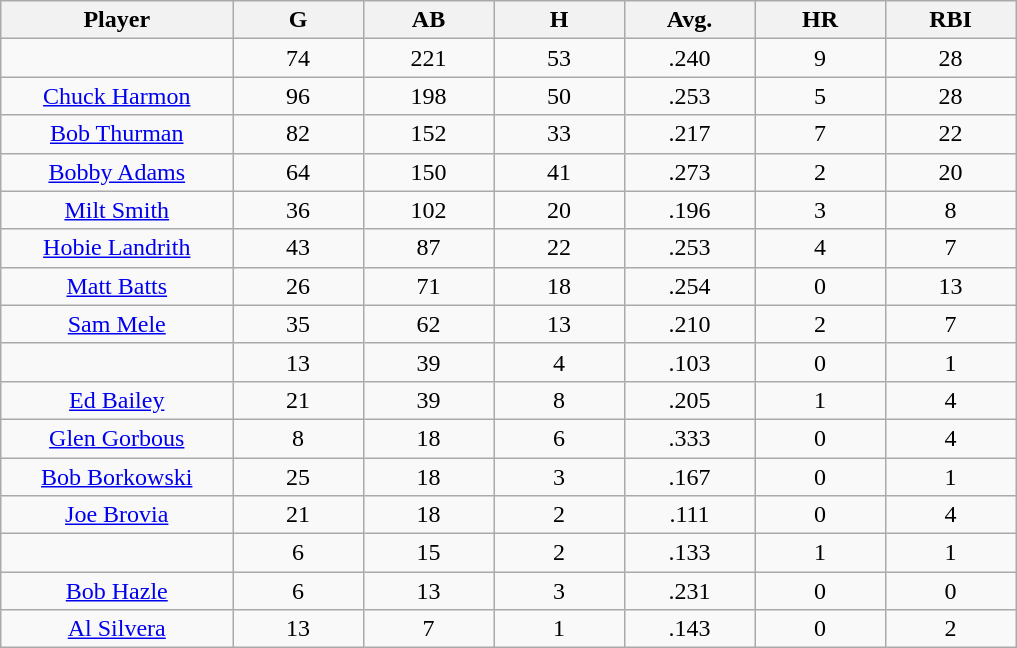<table class="wikitable sortable">
<tr>
<th bgcolor="#DDDDFF" width="16%">Player</th>
<th bgcolor="#DDDDFF" width="9%">G</th>
<th bgcolor="#DDDDFF" width="9%">AB</th>
<th bgcolor="#DDDDFF" width="9%">H</th>
<th bgcolor="#DDDDFF" width="9%">Avg.</th>
<th bgcolor="#DDDDFF" width="9%">HR</th>
<th bgcolor="#DDDDFF" width="9%">RBI</th>
</tr>
<tr align="center">
<td></td>
<td>74</td>
<td>221</td>
<td>53</td>
<td>.240</td>
<td>9</td>
<td>28</td>
</tr>
<tr align="center">
<td><a href='#'>Chuck Harmon</a></td>
<td>96</td>
<td>198</td>
<td>50</td>
<td>.253</td>
<td>5</td>
<td>28</td>
</tr>
<tr align="center">
<td><a href='#'>Bob Thurman</a></td>
<td>82</td>
<td>152</td>
<td>33</td>
<td>.217</td>
<td>7</td>
<td>22</td>
</tr>
<tr align="center">
<td><a href='#'>Bobby Adams</a></td>
<td>64</td>
<td>150</td>
<td>41</td>
<td>.273</td>
<td>2</td>
<td>20</td>
</tr>
<tr align="center">
<td><a href='#'>Milt Smith</a></td>
<td>36</td>
<td>102</td>
<td>20</td>
<td>.196</td>
<td>3</td>
<td>8</td>
</tr>
<tr align="center">
<td><a href='#'>Hobie Landrith</a></td>
<td>43</td>
<td>87</td>
<td>22</td>
<td>.253</td>
<td>4</td>
<td>7</td>
</tr>
<tr align="center">
<td><a href='#'>Matt Batts</a></td>
<td>26</td>
<td>71</td>
<td>18</td>
<td>.254</td>
<td>0</td>
<td>13</td>
</tr>
<tr align="center">
<td><a href='#'>Sam Mele</a></td>
<td>35</td>
<td>62</td>
<td>13</td>
<td>.210</td>
<td>2</td>
<td>7</td>
</tr>
<tr align="center">
<td></td>
<td>13</td>
<td>39</td>
<td>4</td>
<td>.103</td>
<td>0</td>
<td>1</td>
</tr>
<tr align="center">
<td><a href='#'>Ed Bailey</a></td>
<td>21</td>
<td>39</td>
<td>8</td>
<td>.205</td>
<td>1</td>
<td>4</td>
</tr>
<tr align="center">
<td><a href='#'>Glen Gorbous</a></td>
<td>8</td>
<td>18</td>
<td>6</td>
<td>.333</td>
<td>0</td>
<td>4</td>
</tr>
<tr align="center">
<td><a href='#'>Bob Borkowski</a></td>
<td>25</td>
<td>18</td>
<td>3</td>
<td>.167</td>
<td>0</td>
<td>1</td>
</tr>
<tr align="center">
<td><a href='#'>Joe Brovia</a></td>
<td>21</td>
<td>18</td>
<td>2</td>
<td>.111</td>
<td>0</td>
<td>4</td>
</tr>
<tr align="center">
<td></td>
<td>6</td>
<td>15</td>
<td>2</td>
<td>.133</td>
<td>1</td>
<td>1</td>
</tr>
<tr align="center">
<td><a href='#'>Bob Hazle</a></td>
<td>6</td>
<td>13</td>
<td>3</td>
<td>.231</td>
<td>0</td>
<td>0</td>
</tr>
<tr align="center">
<td><a href='#'>Al Silvera</a></td>
<td>13</td>
<td>7</td>
<td>1</td>
<td>.143</td>
<td>0</td>
<td>2</td>
</tr>
</table>
